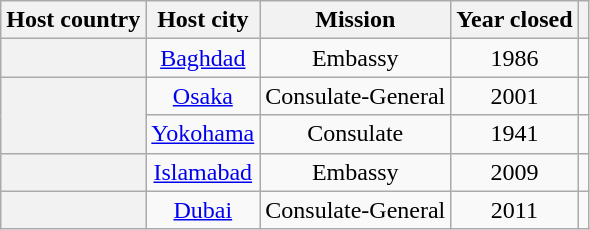<table class="wikitable plainrowheaders" style="text-align:center;">
<tr>
<th scope="col">Host country</th>
<th scope="col">Host city</th>
<th scope="col">Mission</th>
<th scope="col">Year closed</th>
<th scope="col"></th>
</tr>
<tr>
<th scope="row"></th>
<td><a href='#'>Baghdad</a></td>
<td>Embassy</td>
<td>1986</td>
<td></td>
</tr>
<tr>
<th scope="row" rowspan="2"></th>
<td><a href='#'>Osaka</a></td>
<td>Consulate-General</td>
<td>2001</td>
<td></td>
</tr>
<tr>
<td><a href='#'>Yokohama</a></td>
<td>Consulate</td>
<td>1941</td>
<td></td>
</tr>
<tr>
<th scope="row"></th>
<td><a href='#'>Islamabad</a></td>
<td>Embassy</td>
<td>2009</td>
<td></td>
</tr>
<tr>
<th scope="row"></th>
<td><a href='#'>Dubai</a></td>
<td>Consulate-General</td>
<td>2011</td>
<td></td>
</tr>
</table>
